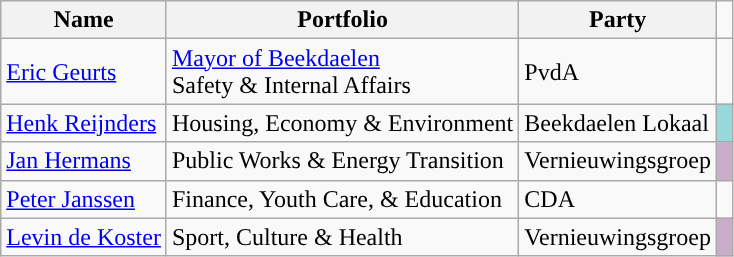<table class="wikitable">
<tr>
<th>Name</th>
<th>Portfolio</th>
<th>Party</th>
</tr>
<tr>
<td><a href='#'>Eric Geurts</a></td>
<td><a href='#'>Mayor of Beekdaelen</a><br> Safety & Internal Affairs <br></td>
<td>PvdA</td>
<td style="width: 3px" ;></td>
</tr>
<tr>
<td><a href='#'>Henk Reijnders</a></td>
<td>Housing, Economy & Environment</td>
<td>Beekdaelen Lokaal</td>
<td style="width: 3px"; bgcolor="97D9DB"></td>
</tr>
<tr>
<td><a href='#'>Jan Hermans</a></td>
<td>Public Works & Energy Transition</td>
<td>Vernieuwingsgroep</td>
<td style="width: 3px"; bgcolor="C9AEC9"></td>
</tr>
<tr>
<td><a href='#'>Peter Janssen</a></td>
<td>Finance, Youth Care, & Education</td>
<td>CDA</td>
<td style="width: 3px" ;></td>
</tr>
<tr>
<td><a href='#'>Levin de Koster</a></td>
<td>Sport, Culture & Health</td>
<td>Vernieuwingsgroep</td>
<td style="width: 3px"; bgcolor="C9AEC9"></td>
</tr>
</table>
